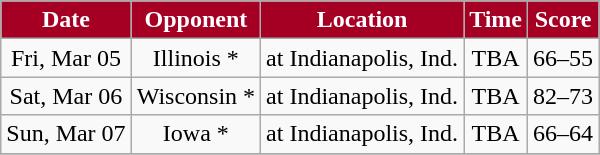<table class="wikitable" style="text-align:center">
<tr>
<th style="background:#A50024;color:white;">Date</th>
<th style="background:#A50024;color:white;">Opponent</th>
<th style="background:#A50024;color:white;">Location</th>
<th style="background:#A50024;color:white;">Time</th>
<th style="background:#A50024;color:white;">Score</th>
</tr>
<tr>
<td>Fri, Mar 05</td>
<td>Illinois *</td>
<td>at Indianapolis, Ind.</td>
<td>TBA</td>
<td>66–55</td>
</tr>
<tr>
<td>Sat, Mar 06</td>
<td>Wisconsin *</td>
<td>at Indianapolis, Ind.</td>
<td>TBA</td>
<td>82–73</td>
</tr>
<tr>
<td>Sun, Mar 07</td>
<td>Iowa *</td>
<td>at Indianapolis, Ind.</td>
<td>TBA</td>
<td>66–64</td>
</tr>
<tr>
</tr>
</table>
